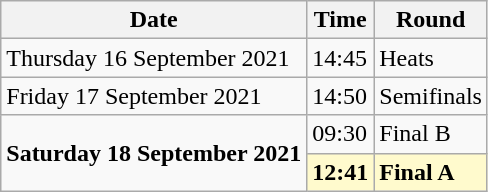<table class="wikitable">
<tr>
<th>Date</th>
<th>Time</th>
<th>Round</th>
</tr>
<tr>
<td>Thursday 16 September 2021</td>
<td>14:45</td>
<td>Heats</td>
</tr>
<tr>
<td>Friday 17 September 2021</td>
<td>14:50</td>
<td>Semifinals</td>
</tr>
<tr>
<td rowspan=2><strong>Saturday 18 September 2021</strong></td>
<td>09:30</td>
<td>Final B</td>
</tr>
<tr>
<td style=background:lemonchiffon><strong>12:41</strong></td>
<td style=background:lemonchiffon><strong>Final A</strong></td>
</tr>
</table>
